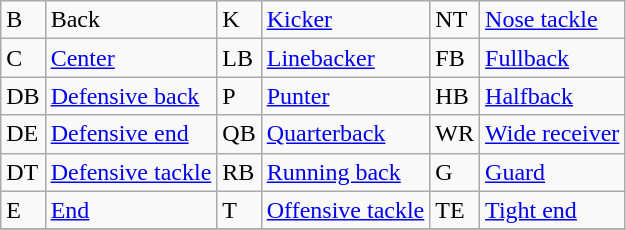<table class="wikitable">
<tr>
<td>B</td>
<td>Back</td>
<td>K</td>
<td><a href='#'>Kicker</a></td>
<td>NT</td>
<td><a href='#'>Nose tackle</a></td>
</tr>
<tr>
<td>C</td>
<td><a href='#'>Center</a></td>
<td>LB</td>
<td><a href='#'>Linebacker</a></td>
<td>FB</td>
<td><a href='#'>Fullback</a></td>
</tr>
<tr>
<td>DB</td>
<td><a href='#'>Defensive back</a></td>
<td>P</td>
<td><a href='#'>Punter</a></td>
<td>HB</td>
<td><a href='#'>Halfback</a></td>
</tr>
<tr>
<td>DE</td>
<td><a href='#'>Defensive end</a></td>
<td>QB</td>
<td><a href='#'>Quarterback</a></td>
<td>WR</td>
<td><a href='#'>Wide receiver</a></td>
</tr>
<tr>
<td>DT</td>
<td><a href='#'>Defensive tackle</a></td>
<td>RB</td>
<td><a href='#'>Running back</a></td>
<td>G</td>
<td><a href='#'>Guard</a></td>
</tr>
<tr>
<td>E</td>
<td><a href='#'>End</a></td>
<td>T</td>
<td><a href='#'>Offensive tackle</a></td>
<td>TE</td>
<td><a href='#'>Tight end</a></td>
</tr>
<tr>
</tr>
</table>
